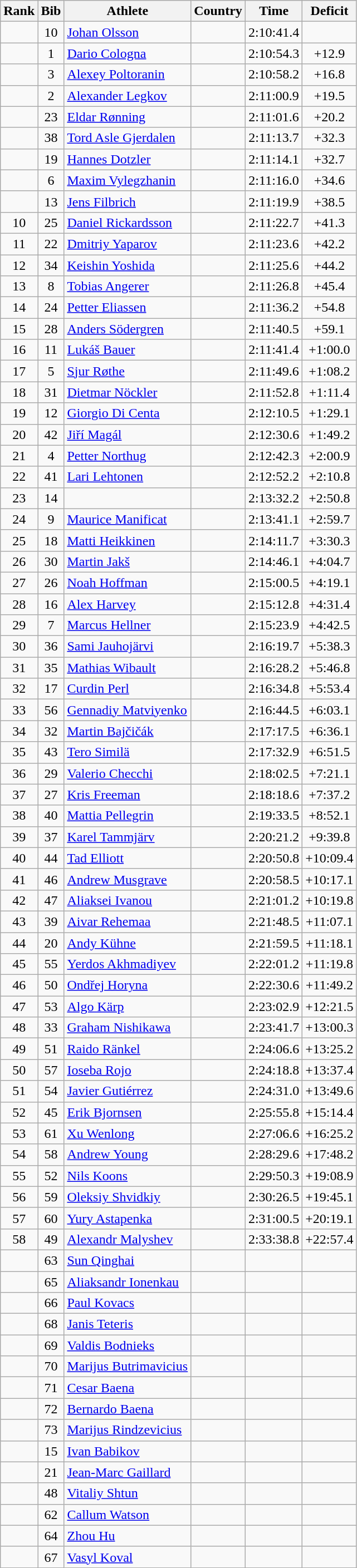<table class="wikitable sortable" style="text-align:center">
<tr>
<th>Rank</th>
<th>Bib</th>
<th>Athlete</th>
<th>Country</th>
<th>Time</th>
<th>Deficit</th>
</tr>
<tr>
<td></td>
<td>10</td>
<td align=left><a href='#'>Johan Olsson</a></td>
<td align=left></td>
<td>2:10:41.4</td>
<td></td>
</tr>
<tr>
<td></td>
<td>1</td>
<td align=left><a href='#'>Dario Cologna</a></td>
<td align=left></td>
<td>2:10:54.3</td>
<td>+12.9</td>
</tr>
<tr>
<td></td>
<td>3</td>
<td align=left><a href='#'>Alexey Poltoranin</a></td>
<td align=left></td>
<td>2:10:58.2</td>
<td>+16.8</td>
</tr>
<tr>
<td></td>
<td>2</td>
<td align=left><a href='#'>Alexander Legkov</a></td>
<td align=left></td>
<td>2:11:00.9</td>
<td>+19.5</td>
</tr>
<tr>
<td></td>
<td>23</td>
<td align=left><a href='#'>Eldar Rønning</a></td>
<td align=left></td>
<td>2:11:01.6</td>
<td>+20.2</td>
</tr>
<tr>
<td></td>
<td>38</td>
<td align=left><a href='#'>Tord Asle Gjerdalen</a></td>
<td align=left></td>
<td>2:11:13.7</td>
<td>+32.3</td>
</tr>
<tr>
<td></td>
<td>19</td>
<td align=left><a href='#'>Hannes Dotzler</a></td>
<td align=left></td>
<td>2:11:14.1</td>
<td>+32.7</td>
</tr>
<tr>
<td></td>
<td>6</td>
<td align=left><a href='#'>Maxim Vylegzhanin</a></td>
<td align=left></td>
<td>2:11:16.0</td>
<td>+34.6</td>
</tr>
<tr>
<td></td>
<td>13</td>
<td align=left><a href='#'>Jens Filbrich</a></td>
<td align=left></td>
<td>2:11:19.9</td>
<td>+38.5</td>
</tr>
<tr>
<td>10</td>
<td>25</td>
<td align=left><a href='#'>Daniel Rickardsson</a></td>
<td align=left></td>
<td>2:11:22.7</td>
<td>+41.3</td>
</tr>
<tr>
<td>11</td>
<td>22</td>
<td align=left><a href='#'>Dmitriy Yaparov</a></td>
<td align=left></td>
<td>2:11:23.6</td>
<td>+42.2</td>
</tr>
<tr>
<td>12</td>
<td>34</td>
<td align=left><a href='#'>Keishin Yoshida</a></td>
<td align=left></td>
<td>2:11:25.6</td>
<td>+44.2</td>
</tr>
<tr>
<td>13</td>
<td>8</td>
<td align=left><a href='#'>Tobias Angerer</a></td>
<td align=left></td>
<td>2:11:26.8</td>
<td>+45.4</td>
</tr>
<tr>
<td>14</td>
<td>24</td>
<td align=left><a href='#'>Petter Eliassen</a></td>
<td align=left></td>
<td>2:11:36.2</td>
<td>+54.8</td>
</tr>
<tr>
<td>15</td>
<td>28</td>
<td align=left><a href='#'>Anders Södergren</a></td>
<td align=left></td>
<td>2:11:40.5</td>
<td>+59.1</td>
</tr>
<tr>
<td>16</td>
<td>11</td>
<td align=left><a href='#'>Lukáš Bauer</a></td>
<td align=left></td>
<td>2:11:41.4</td>
<td>+1:00.0</td>
</tr>
<tr>
<td>17</td>
<td>5</td>
<td align=left><a href='#'>Sjur Røthe</a></td>
<td align=left></td>
<td>2:11:49.6</td>
<td>+1:08.2</td>
</tr>
<tr>
<td>18</td>
<td>31</td>
<td align=left><a href='#'>Dietmar Nöckler</a></td>
<td align=left></td>
<td>2:11:52.8</td>
<td>+1:11.4</td>
</tr>
<tr>
<td>19</td>
<td>12</td>
<td align=left><a href='#'>Giorgio Di Centa</a></td>
<td align=left></td>
<td>2:12:10.5</td>
<td>+1:29.1</td>
</tr>
<tr>
<td>20</td>
<td>42</td>
<td align=left><a href='#'>Jiří Magál</a></td>
<td align=left></td>
<td>2:12:30.6</td>
<td>+1:49.2</td>
</tr>
<tr>
<td>21</td>
<td>4</td>
<td align=left><a href='#'>Petter Northug</a></td>
<td align=left></td>
<td>2:12:42.3</td>
<td>+2:00.9</td>
</tr>
<tr>
<td>22</td>
<td>41</td>
<td align=left><a href='#'>Lari Lehtonen</a></td>
<td align=left></td>
<td>2:12:52.2</td>
<td>+2:10.8</td>
</tr>
<tr>
<td>23</td>
<td>14</td>
<td align=left></td>
<td align=left></td>
<td>2:13:32.2</td>
<td>+2:50.8</td>
</tr>
<tr>
<td>24</td>
<td>9</td>
<td align=left><a href='#'>Maurice Manificat</a></td>
<td align=left></td>
<td>2:13:41.1</td>
<td>+2:59.7</td>
</tr>
<tr>
<td>25</td>
<td>18</td>
<td align=left><a href='#'>Matti Heikkinen</a></td>
<td align=left></td>
<td>2:14:11.7</td>
<td>+3:30.3</td>
</tr>
<tr>
<td>26</td>
<td>30</td>
<td align=left><a href='#'>Martin Jakš</a></td>
<td align=left></td>
<td>2:14:46.1</td>
<td>+4:04.7</td>
</tr>
<tr>
<td>27</td>
<td>26</td>
<td align=left><a href='#'>Noah Hoffman</a></td>
<td align=left></td>
<td>2:15:00.5</td>
<td>+4:19.1</td>
</tr>
<tr>
<td>28</td>
<td>16</td>
<td align=left><a href='#'>Alex Harvey</a></td>
<td align=left></td>
<td>2:15:12.8</td>
<td>+4:31.4</td>
</tr>
<tr>
<td>29</td>
<td>7</td>
<td align=left><a href='#'>Marcus Hellner</a></td>
<td align=left></td>
<td>2:15:23.9</td>
<td>+4:42.5</td>
</tr>
<tr>
<td>30</td>
<td>36</td>
<td align=left><a href='#'>Sami Jauhojärvi</a></td>
<td align=left></td>
<td>2:16:19.7</td>
<td>+5:38.3</td>
</tr>
<tr>
<td>31</td>
<td>35</td>
<td align=left><a href='#'>Mathias Wibault</a></td>
<td align=left></td>
<td>2:16:28.2</td>
<td>+5:46.8</td>
</tr>
<tr>
<td>32</td>
<td>17</td>
<td align=left><a href='#'>Curdin Perl</a></td>
<td align=left></td>
<td>2:16:34.8</td>
<td>+5:53.4</td>
</tr>
<tr>
<td>33</td>
<td>56</td>
<td align=left><a href='#'>Gennadiy Matviyenko</a></td>
<td align=left></td>
<td>2:16:44.5</td>
<td>+6:03.1</td>
</tr>
<tr>
<td>34</td>
<td>32</td>
<td align=left><a href='#'>Martin Bajčičák</a></td>
<td align=left></td>
<td>2:17:17.5</td>
<td>+6:36.1</td>
</tr>
<tr>
<td>35</td>
<td>43</td>
<td align=left><a href='#'>Tero Similä</a></td>
<td align=left></td>
<td>2:17:32.9</td>
<td>+6:51.5</td>
</tr>
<tr>
<td>36</td>
<td>29</td>
<td align=left><a href='#'>Valerio Checchi</a></td>
<td align=left></td>
<td>2:18:02.5</td>
<td>+7:21.1</td>
</tr>
<tr>
<td>37</td>
<td>27</td>
<td align=left><a href='#'>Kris Freeman</a></td>
<td align=left></td>
<td>2:18:18.6</td>
<td>+7:37.2</td>
</tr>
<tr>
<td>38</td>
<td>40</td>
<td align=left><a href='#'>Mattia Pellegrin</a></td>
<td align=left></td>
<td>2:19:33.5</td>
<td>+8:52.1</td>
</tr>
<tr>
<td>39</td>
<td>37</td>
<td align=left><a href='#'>Karel Tammjärv</a></td>
<td align=left></td>
<td>2:20:21.2</td>
<td>+9:39.8</td>
</tr>
<tr>
<td>40</td>
<td>44</td>
<td align=left><a href='#'>Tad Elliott</a></td>
<td align=left></td>
<td>2:20:50.8</td>
<td>+10:09.4</td>
</tr>
<tr>
<td>41</td>
<td>46</td>
<td align=left><a href='#'>Andrew Musgrave</a></td>
<td align=left></td>
<td>2:20:58.5</td>
<td>+10:17.1</td>
</tr>
<tr>
<td>42</td>
<td>47</td>
<td align=left><a href='#'>Aliaksei Ivanou</a></td>
<td align=left></td>
<td>2:21:01.2</td>
<td>+10:19.8</td>
</tr>
<tr>
<td>43</td>
<td>39</td>
<td align=left><a href='#'>Aivar Rehemaa</a></td>
<td align=left></td>
<td>2:21:48.5</td>
<td>+11:07.1</td>
</tr>
<tr>
<td>44</td>
<td>20</td>
<td align=left><a href='#'>Andy Kühne</a></td>
<td align=left></td>
<td>2:21:59.5</td>
<td>+11:18.1</td>
</tr>
<tr>
<td>45</td>
<td>55</td>
<td align=left><a href='#'>Yerdos Akhmadiyev</a></td>
<td align=left></td>
<td>2:22:01.2</td>
<td>+11:19.8</td>
</tr>
<tr>
<td>46</td>
<td>50</td>
<td align=left><a href='#'>Ondřej Horyna</a></td>
<td align=left></td>
<td>2:22:30.6</td>
<td>+11:49.2</td>
</tr>
<tr>
<td>47</td>
<td>53</td>
<td align=left><a href='#'>Algo Kärp</a></td>
<td align=left></td>
<td>2:23:02.9</td>
<td>+12:21.5</td>
</tr>
<tr>
<td>48</td>
<td>33</td>
<td align=left><a href='#'>Graham Nishikawa</a></td>
<td align=left></td>
<td>2:23:41.7</td>
<td>+13:00.3</td>
</tr>
<tr>
<td>49</td>
<td>51</td>
<td align=left><a href='#'>Raido Ränkel</a></td>
<td align=left></td>
<td>2:24:06.6</td>
<td>+13:25.2</td>
</tr>
<tr>
<td>50</td>
<td>57</td>
<td align=left><a href='#'>Ioseba Rojo</a></td>
<td align=left></td>
<td>2:24:18.8</td>
<td>+13:37.4</td>
</tr>
<tr>
<td>51</td>
<td>54</td>
<td align=left><a href='#'>Javier Gutiérrez</a></td>
<td align=left></td>
<td>2:24:31.0</td>
<td>+13:49.6</td>
</tr>
<tr>
<td>52</td>
<td>45</td>
<td align=left><a href='#'>Erik Bjornsen</a></td>
<td align=left></td>
<td>2:25:55.8</td>
<td>+15:14.4</td>
</tr>
<tr>
<td>53</td>
<td>61</td>
<td align=left><a href='#'>Xu Wenlong</a></td>
<td align=left></td>
<td>2:27:06.6</td>
<td>+16:25.2</td>
</tr>
<tr>
<td>54</td>
<td>58</td>
<td align=left><a href='#'>Andrew Young</a></td>
<td align=left></td>
<td>2:28:29.6</td>
<td>+17:48.2</td>
</tr>
<tr>
<td>55</td>
<td>52</td>
<td align=left><a href='#'>Nils Koons</a></td>
<td align=left></td>
<td>2:29:50.3</td>
<td>+19:08.9</td>
</tr>
<tr>
<td>56</td>
<td>59</td>
<td align=left><a href='#'>Oleksiy Shvidkiy</a></td>
<td align=left></td>
<td>2:30:26.5</td>
<td>+19:45.1</td>
</tr>
<tr>
<td>57</td>
<td>60</td>
<td align=left><a href='#'>Yury Astapenka</a></td>
<td align=left></td>
<td>2:31:00.5</td>
<td>+20:19.1</td>
</tr>
<tr>
<td>58</td>
<td>49</td>
<td align=left><a href='#'>Alexandr Malyshev</a></td>
<td align=left></td>
<td>2:33:38.8</td>
<td>+22:57.4</td>
</tr>
<tr>
<td></td>
<td>63</td>
<td align=left><a href='#'>Sun Qinghai</a></td>
<td align=left></td>
<td></td>
<td></td>
</tr>
<tr>
<td></td>
<td>65</td>
<td align=left><a href='#'>Aliaksandr Ionenkau</a></td>
<td align=left></td>
<td></td>
<td></td>
</tr>
<tr>
<td></td>
<td>66</td>
<td align=left><a href='#'>Paul Kovacs</a></td>
<td align=left></td>
<td></td>
<td></td>
</tr>
<tr>
<td></td>
<td>68</td>
<td align=left><a href='#'>Janis Teteris</a></td>
<td align=left></td>
<td></td>
<td></td>
</tr>
<tr>
<td></td>
<td>69</td>
<td align=left><a href='#'>Valdis Bodnieks</a></td>
<td align=left></td>
<td></td>
<td></td>
</tr>
<tr>
<td></td>
<td>70</td>
<td align=left><a href='#'>Marijus Butrimavicius</a></td>
<td align=left></td>
<td></td>
<td></td>
</tr>
<tr>
<td></td>
<td>71</td>
<td align=left><a href='#'>Cesar Baena</a></td>
<td align=left></td>
<td></td>
<td></td>
</tr>
<tr>
<td></td>
<td>72</td>
<td align=left><a href='#'>Bernardo Baena</a></td>
<td align=left></td>
<td></td>
<td></td>
</tr>
<tr>
<td></td>
<td>73</td>
<td align=left><a href='#'>Marijus Rindzevicius</a></td>
<td align=left></td>
<td></td>
<td></td>
</tr>
<tr>
<td></td>
<td>15</td>
<td align=left><a href='#'>Ivan Babikov</a></td>
<td align=left></td>
<td></td>
<td></td>
</tr>
<tr>
<td></td>
<td>21</td>
<td align=left><a href='#'>Jean-Marc Gaillard</a></td>
<td align=left></td>
<td></td>
<td></td>
</tr>
<tr>
<td></td>
<td>48</td>
<td align=left><a href='#'>Vitaliy Shtun</a></td>
<td align=left></td>
<td></td>
<td></td>
</tr>
<tr>
<td></td>
<td>62</td>
<td align=left><a href='#'>Callum Watson</a></td>
<td align=left></td>
<td></td>
<td></td>
</tr>
<tr>
<td></td>
<td>64</td>
<td align=left><a href='#'>Zhou Hu</a></td>
<td align=left></td>
<td></td>
<td></td>
</tr>
<tr>
<td></td>
<td>67</td>
<td align=left><a href='#'>Vasyl Koval</a></td>
<td align=left></td>
<td></td>
<td></td>
</tr>
</table>
